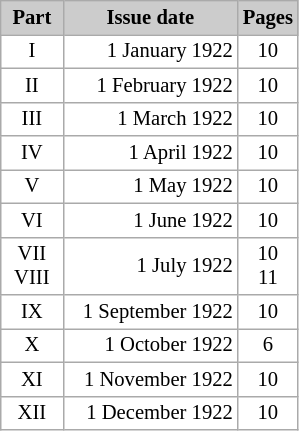<table class="wikitable plainrowheaders" style="background:#fff; font-size:86%; line-height:16px; border:gray solid 1px; border-collapse:collapse;">
<tr style="background:#ccc; text-align:center;">
<th scope="col" style="background:#ccc;" width=35px;">Part</th>
<th scope="col" style="background:#ccc;" width=110px;">Issue date</th>
<th scope="col" style="background:#ccc;" width=30px;">Pages</th>
</tr>
<tr>
<td align=center>I</td>
<td align=right>1 January 1922</td>
<td align=center>10</td>
</tr>
<tr>
<td align=center>II</td>
<td align=right>1 February 1922</td>
<td align=center>10</td>
</tr>
<tr>
<td align=center>III</td>
<td align=right>1 March 1922</td>
<td align=center>10</td>
</tr>
<tr>
<td align=center>IV</td>
<td align=right>1 April 1922</td>
<td align=center>10</td>
</tr>
<tr>
<td align=center>V</td>
<td align=right>1 May 1922</td>
<td align=center>10</td>
</tr>
<tr>
<td align=center>VI</td>
<td align=right>1 June 1922</td>
<td align=center>10</td>
</tr>
<tr>
<td align=center>VII<br>VIII</td>
<td align=right>1 July 1922</td>
<td align=center>10<br>11</td>
</tr>
<tr>
<td align=center>IX</td>
<td align=right>1 September 1922</td>
<td align=center>10</td>
</tr>
<tr>
<td align=center>X</td>
<td align=right>1 October 1922</td>
<td align=center>6</td>
</tr>
<tr>
<td align=center>XI</td>
<td align=right>1 November 1922</td>
<td align=center>10</td>
</tr>
<tr>
<td align=center>XII</td>
<td align=right>1 December 1922</td>
<td align=center>10</td>
</tr>
</table>
